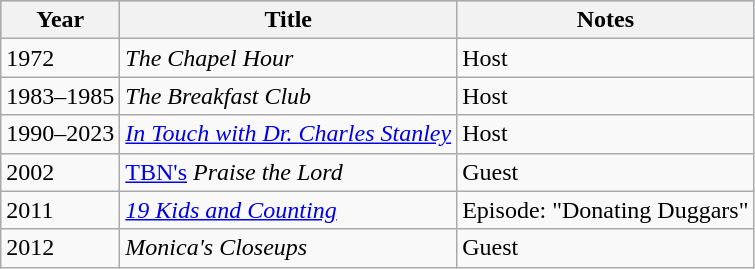<table class="wikitable">
<tr style="background:#b0c4de; text-align:center;">
<th>Year</th>
<th>Title</th>
<th>Notes</th>
</tr>
<tr>
<td>1972</td>
<td><em>The Chapel Hour</em> </td>
<td>Host</td>
</tr>
<tr>
<td>1983–1985</td>
<td><em>The Breakfast Club</em></td>
<td>Host</td>
</tr>
<tr>
<td>1990–2023</td>
<td><em><a href='#'>In Touch with Dr. Charles Stanley</a></em></td>
<td>Host</td>
</tr>
<tr>
<td>2002</td>
<td><a href='#'>TBN's</a> <em>Praise the Lord</em></td>
<td>Guest</td>
</tr>
<tr>
<td>2011</td>
<td><em><a href='#'>19 Kids and Counting</a></em></td>
<td>Episode: "Donating Duggars"</td>
</tr>
<tr>
<td>2012</td>
<td><em>Monica's Closeups</em></td>
<td>Guest</td>
</tr>
</table>
